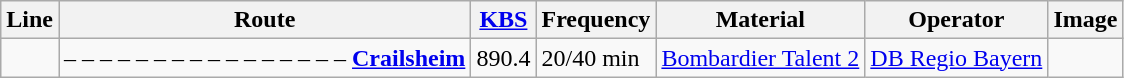<table class="wikitable sortable" style="">
<tr>
<th>Line</th>
<th>Route</th>
<th><a href='#'>KBS</a></th>
<th>Frequency</th>
<th>Material</th>
<th>Operator</th>
<th>Image</th>
</tr>
<tr>
<td align="center"></td>
<td><strong></strong> –  –  –  –  –  –  –  –  –  –  –  –  – <strong></strong> –  –  – <a href='#'><strong>Crailsheim</strong></a></td>
<td>890.4</td>
<td>20/40 min</td>
<td><a href='#'>Bombardier Talent 2</a></td>
<td><a href='#'>DB Regio Bayern</a></td>
<td></td>
</tr>
</table>
